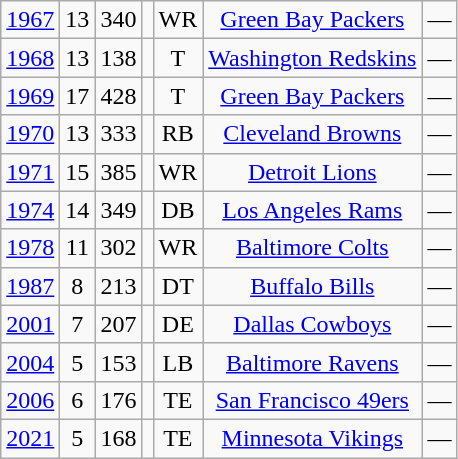<table class="wikitable">
<tr>
<td align="center"><a href='#'>1967</a></td>
<td align="center">13</td>
<td align="center">340</td>
<td align="center"></td>
<td align="center">WR</td>
<td align="center"><a href='#'>Green Bay Packers</a></td>
<td align="center">—</td>
</tr>
<tr>
<td align="center"><a href='#'>1968</a></td>
<td align="center">13</td>
<td align="center">138</td>
<td align="center"></td>
<td align="center">T</td>
<td align="center"><a href='#'>Washington Redskins</a></td>
<td align="center">—</td>
</tr>
<tr>
<td align="center"><a href='#'>1969</a></td>
<td align="center">17</td>
<td align="center">428</td>
<td align="center"></td>
<td align="center">T</td>
<td align="center"><a href='#'>Green Bay Packers</a></td>
<td align="center">—</td>
</tr>
<tr>
<td align="center"><a href='#'>1970</a></td>
<td align="center">13</td>
<td align="center">333</td>
<td align="center"></td>
<td align="center">RB</td>
<td align="center"><a href='#'>Cleveland Browns</a></td>
<td align="center">—</td>
</tr>
<tr>
<td align="center"><a href='#'>1971</a></td>
<td align="center">15</td>
<td align="center">385</td>
<td align="center"></td>
<td align="center">WR</td>
<td align="center"><a href='#'>Detroit Lions</a></td>
<td align="center">—</td>
</tr>
<tr>
<td align="center"><a href='#'>1974</a></td>
<td align="center">14</td>
<td align="center">349</td>
<td align="center"></td>
<td align="center">DB</td>
<td align="center"><a href='#'>Los Angeles Rams</a></td>
<td align="center">—</td>
</tr>
<tr>
<td align="center"><a href='#'>1978</a></td>
<td align="center">11</td>
<td align="center">302</td>
<td align="center"></td>
<td align="center">WR</td>
<td align="center"><a href='#'>Baltimore Colts</a></td>
<td align="center">—</td>
</tr>
<tr>
<td align="center"><a href='#'>1987</a></td>
<td align="center">8</td>
<td align="center">213</td>
<td align="center"></td>
<td align="center">DT</td>
<td align="center"><a href='#'>Buffalo Bills</a></td>
<td align="center">—</td>
</tr>
<tr>
<td align="center"><a href='#'>2001</a></td>
<td align="center">7</td>
<td align="center">207</td>
<td align="center"></td>
<td align="center">DE</td>
<td align="center"><a href='#'>Dallas Cowboys</a></td>
<td align="center">—</td>
</tr>
<tr>
<td align="center"><a href='#'>2004</a></td>
<td align="center">5</td>
<td align="center">153</td>
<td align="center"></td>
<td align="center">LB</td>
<td align="center"><a href='#'>Baltimore Ravens</a></td>
<td align="center">—</td>
</tr>
<tr>
<td align="center"><a href='#'>2006</a></td>
<td align="center">6</td>
<td align="center">176</td>
<td align="center"></td>
<td align="center">TE</td>
<td align="center"><a href='#'>San Francisco 49ers</a></td>
<td align="center">—</td>
</tr>
<tr>
<td align="center"><a href='#'>2021</a></td>
<td align="center">5</td>
<td align="center">168</td>
<td align="center"></td>
<td align="center">TE</td>
<td align="center"><a href='#'>Minnesota Vikings</a></td>
<td align="center">—</td>
</tr>
</table>
